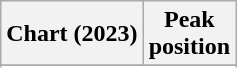<table class="wikitable sortable plainrowheaders" style="text-align:center">
<tr>
<th scope="col">Chart (2023)</th>
<th scope="col">Peak<br>position</th>
</tr>
<tr>
</tr>
<tr>
</tr>
</table>
